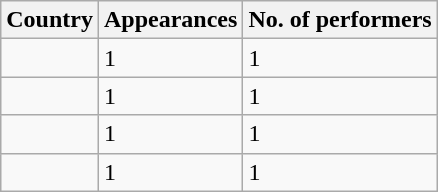<table class="wikitable plainrowheaders">
<tr>
<th scope="col">Country</th>
<th scope="col">Appearances</th>
<th scope="col">No. of performers</th>
</tr>
<tr>
<td></td>
<td>1</td>
<td>1</td>
</tr>
<tr>
<td></td>
<td>1</td>
<td>1</td>
</tr>
<tr>
<td></td>
<td>1</td>
<td>1</td>
</tr>
<tr>
<td></td>
<td>1</td>
<td>1</td>
</tr>
</table>
